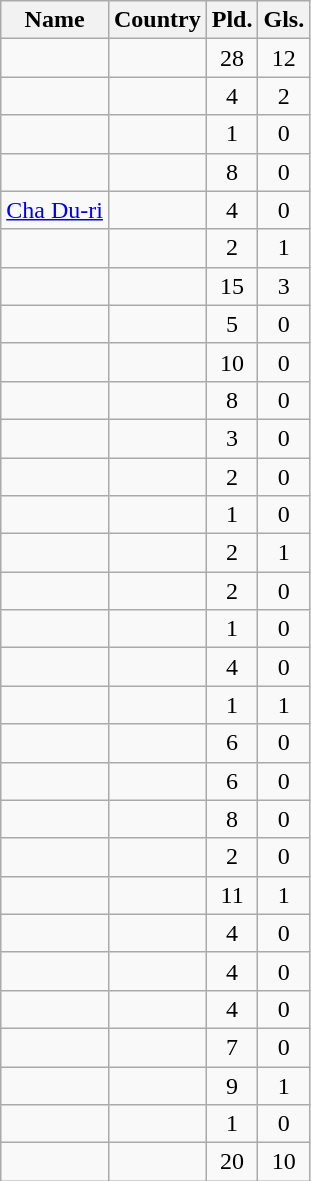<table class="wikitable sortable">
<tr>
<th>Name</th>
<th>Country</th>
<th>Pld.</th>
<th>Gls.</th>
</tr>
<tr>
<td></td>
<td></td>
<td style="text-align: center;">28</td>
<td style="text-align: center;">12</td>
</tr>
<tr>
<td></td>
<td></td>
<td style="text-align: center;">4</td>
<td style="text-align: center;">2</td>
</tr>
<tr>
<td></td>
<td></td>
<td style="text-align: center;">1</td>
<td style="text-align: center;">0</td>
</tr>
<tr>
<td></td>
<td></td>
<td style="text-align: center;">8</td>
<td style="text-align: center;">0</td>
</tr>
<tr>
<td><a href='#'>Cha Du-ri</a></td>
<td></td>
<td style="text-align: center;">4</td>
<td style="text-align: center;">0</td>
</tr>
<tr>
<td></td>
<td></td>
<td style="text-align: center;">2</td>
<td style="text-align: center;">1</td>
</tr>
<tr>
<td></td>
<td></td>
<td style="text-align: center;">15</td>
<td style="text-align: center;">3</td>
</tr>
<tr>
<td></td>
<td></td>
<td style="text-align: center;">5</td>
<td style="text-align: center;">0</td>
</tr>
<tr>
<td></td>
<td></td>
<td style="text-align: center;">10</td>
<td style="text-align: center;">0</td>
</tr>
<tr>
<td></td>
<td></td>
<td style="text-align: center;">8</td>
<td style="text-align: center;">0</td>
</tr>
<tr>
<td></td>
<td></td>
<td style="text-align: center;">3</td>
<td style="text-align: center;">0</td>
</tr>
<tr>
<td></td>
<td></td>
<td style="text-align: center;">2</td>
<td style="text-align: center;">0</td>
</tr>
<tr>
<td></td>
<td></td>
<td style="text-align: center;">1</td>
<td style="text-align: center;">0</td>
</tr>
<tr>
<td></td>
<td></td>
<td style="text-align: center;">2</td>
<td style="text-align: center;">1</td>
</tr>
<tr>
<td></td>
<td></td>
<td style="text-align: center;">2</td>
<td style="text-align: center;">0</td>
</tr>
<tr>
<td></td>
<td></td>
<td style="text-align: center;">1</td>
<td style="text-align: center;">0</td>
</tr>
<tr>
<td></td>
<td></td>
<td style="text-align: center;">4</td>
<td style="text-align: center;">0</td>
</tr>
<tr>
<td></td>
<td></td>
<td style="text-align: center;">1</td>
<td style="text-align: center;">1</td>
</tr>
<tr>
<td></td>
<td></td>
<td style="text-align: center;">6</td>
<td style="text-align: center;">0</td>
</tr>
<tr>
<td></td>
<td></td>
<td style="text-align: center;">6</td>
<td style="text-align: center;">0</td>
</tr>
<tr>
<td></td>
<td></td>
<td style="text-align: center;">8</td>
<td style="text-align: center;">0</td>
</tr>
<tr>
<td></td>
<td></td>
<td style="text-align: center;">2</td>
<td style="text-align: center;">0</td>
</tr>
<tr>
<td></td>
<td></td>
<td style="text-align: center;">11</td>
<td style="text-align: center;">1</td>
</tr>
<tr>
<td></td>
<td></td>
<td style="text-align: center;">4</td>
<td style="text-align: center;">0</td>
</tr>
<tr>
<td></td>
<td></td>
<td style="text-align: center;">4</td>
<td style="text-align: center;">0</td>
</tr>
<tr>
<td></td>
<td></td>
<td style="text-align: center;">4</td>
<td style="text-align: center;">0</td>
</tr>
<tr>
<td></td>
<td></td>
<td style="text-align: center;">7</td>
<td style="text-align: center;">0</td>
</tr>
<tr>
<td></td>
<td></td>
<td style="text-align: center;">9</td>
<td style="text-align: center;">1</td>
</tr>
<tr>
<td></td>
<td></td>
<td style="text-align: center;">1</td>
<td style="text-align: center;">0</td>
</tr>
<tr>
<td></td>
<td></td>
<td style="text-align: center;">20</td>
<td style="text-align: center;">10</td>
</tr>
</table>
